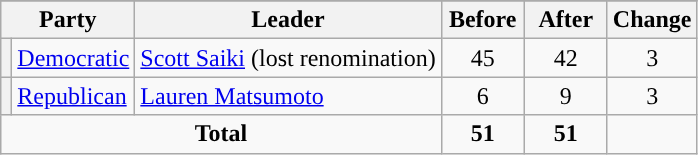<table class="wikitable" style="text-align:center;">
<tr>
</tr>
<tr>
<th colspan="2">Party</th>
<th>Leader</th>
<th style="width:3em">Before</th>
<th style="width:3em">After</th>
<th style="width:3em">Change</th>
</tr>
<tr>
<th style="background-color:"></th>
<td style="text-align:left;"><a href='#'>Democratic</a></td>
<td style="text-align:left;"><a href='#'>Scott Saiki</a> (lost renomination)</td>
<td>45</td>
<td>42</td>
<td> 3</td>
</tr>
<tr>
<th style="background-color:"></th>
<td style="text-align:left;"><a href='#'>Republican</a></td>
<td style="text-align:left;"><a href='#'>Lauren Matsumoto</a></td>
<td>6</td>
<td>9</td>
<td> 3</td>
</tr>
<tr>
<td colspan="3"><strong>Total</strong></td>
<td><strong>51</strong></td>
<td><strong>51</strong></td>
<td></td>
</tr>
</table>
